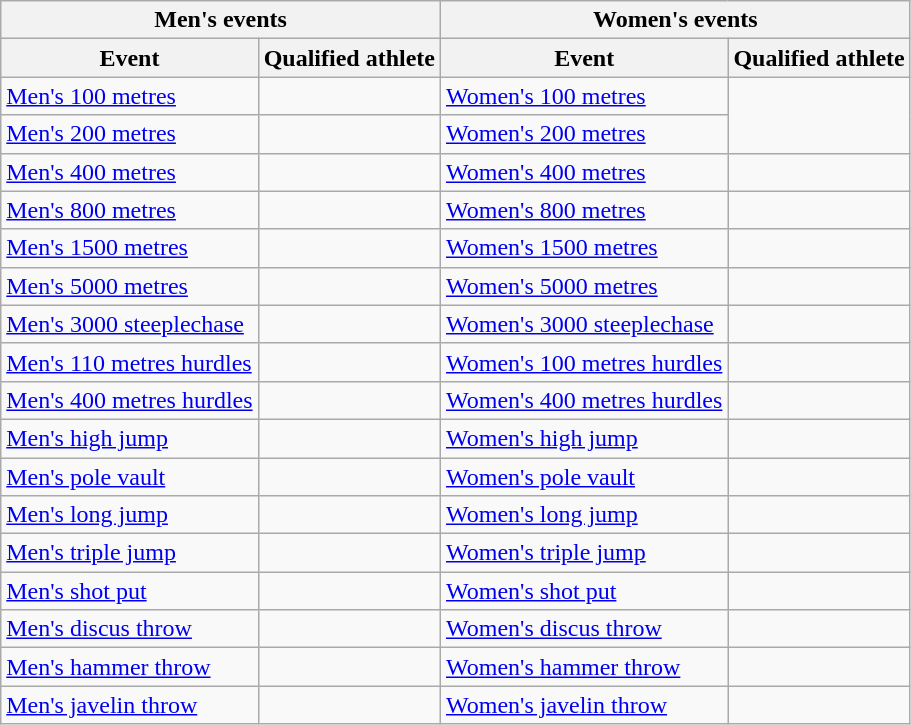<table class="wikitable">
<tr>
<th colspan="2">Men's events</th>
<th colspan="2">Women's events</th>
</tr>
<tr>
<th>Event</th>
<th>Qualified athlete</th>
<th>Event</th>
<th>Qualified athlete</th>
</tr>
<tr>
<td><a href='#'>Men's 100 metres</a></td>
<td></td>
<td><a href='#'>Women's 100 metres</a></td>
<td rowspan="2"></td>
</tr>
<tr>
<td><a href='#'>Men's 200 metres</a></td>
<td></td>
<td><a href='#'>Women's 200 metres</a></td>
</tr>
<tr>
<td><a href='#'>Men's 400 metres</a></td>
<td></td>
<td><a href='#'>Women's 400 metres</a></td>
<td></td>
</tr>
<tr>
<td><a href='#'>Men's 800 metres</a></td>
<td></td>
<td><a href='#'>Women's 800 metres</a></td>
<td></td>
</tr>
<tr>
<td><a href='#'>Men's 1500 metres</a></td>
<td></td>
<td><a href='#'>Women's 1500 metres</a></td>
<td></td>
</tr>
<tr>
<td><a href='#'>Men's 5000 metres</a></td>
<td></td>
<td><a href='#'>Women's 5000 metres</a></td>
<td></td>
</tr>
<tr>
<td><a href='#'>Men's 3000 steeplechase</a></td>
<td></td>
<td><a href='#'>Women's 3000 steeplechase</a></td>
<td></td>
</tr>
<tr>
<td><a href='#'>Men's 110 metres hurdles</a></td>
<td></td>
<td><a href='#'>Women's 100 metres hurdles</a></td>
<td></td>
</tr>
<tr>
<td><a href='#'>Men's 400 metres hurdles</a></td>
<td></td>
<td><a href='#'>Women's 400 metres hurdles</a></td>
<td></td>
</tr>
<tr>
<td><a href='#'>Men's high jump</a></td>
<td></td>
<td><a href='#'>Women's high jump</a></td>
<td></td>
</tr>
<tr>
<td><a href='#'>Men's pole vault</a></td>
<td></td>
<td><a href='#'>Women's pole vault</a></td>
<td></td>
</tr>
<tr>
<td><a href='#'>Men's long jump</a></td>
<td></td>
<td><a href='#'>Women's long jump</a></td>
<td></td>
</tr>
<tr>
<td><a href='#'>Men's triple jump</a></td>
<td></td>
<td><a href='#'>Women's triple jump</a></td>
<td></td>
</tr>
<tr>
<td><a href='#'>Men's shot put</a></td>
<td></td>
<td><a href='#'>Women's shot put</a></td>
<td></td>
</tr>
<tr>
<td><a href='#'>Men's discus throw</a></td>
<td></td>
<td><a href='#'>Women's discus throw</a></td>
<td></td>
</tr>
<tr>
<td><a href='#'>Men's hammer throw</a></td>
<td></td>
<td><a href='#'>Women's hammer throw</a></td>
<td></td>
</tr>
<tr>
<td><a href='#'>Men's javelin throw</a></td>
<td></td>
<td><a href='#'>Women's javelin throw</a></td>
<td></td>
</tr>
</table>
